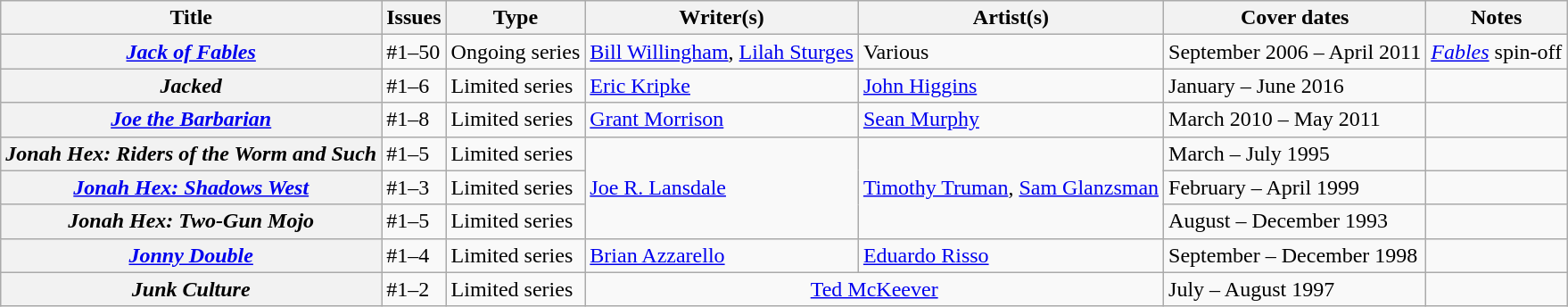<table class="wikitable">
<tr>
<th>Title</th>
<th>Issues</th>
<th>Type</th>
<th>Writer(s)</th>
<th>Artist(s)</th>
<th>Cover dates</th>
<th>Notes</th>
</tr>
<tr>
<th><em><a href='#'>Jack of Fables</a></em></th>
<td>#1–50</td>
<td>Ongoing series</td>
<td><a href='#'>Bill Willingham</a>, <a href='#'>Lilah Sturges</a></td>
<td>Various</td>
<td>September 2006 – April 2011</td>
<td><em><a href='#'>Fables</a></em> spin-off</td>
</tr>
<tr>
<th><em>Jacked</em></th>
<td>#1–6</td>
<td>Limited series</td>
<td><a href='#'>Eric Kripke</a></td>
<td><a href='#'>John Higgins</a></td>
<td>January – June 2016</td>
<td></td>
</tr>
<tr>
<th><em><a href='#'>Joe the Barbarian</a></em></th>
<td>#1–8</td>
<td>Limited series</td>
<td><a href='#'>Grant Morrison</a></td>
<td><a href='#'>Sean Murphy</a></td>
<td>March 2010 – May 2011</td>
<td></td>
</tr>
<tr>
<th><em>Jonah Hex: Riders of the Worm and Such</em></th>
<td>#1–5</td>
<td>Limited series</td>
<td rowspan="3"><a href='#'>Joe R. Lansdale</a></td>
<td rowspan="3"><a href='#'>Timothy Truman</a>, <a href='#'>Sam Glanzsman</a></td>
<td>March – July 1995</td>
<td></td>
</tr>
<tr>
<th><em><a href='#'>Jonah Hex: Shadows West</a></em></th>
<td>#1–3</td>
<td>Limited series</td>
<td>February – April 1999</td>
<td></td>
</tr>
<tr>
<th><em>Jonah Hex: Two-Gun Mojo</em></th>
<td>#1–5</td>
<td>Limited series</td>
<td>August – December 1993</td>
<td></td>
</tr>
<tr>
<th><em><a href='#'>Jonny Double</a></em></th>
<td>#1–4</td>
<td>Limited series</td>
<td><a href='#'>Brian Azzarello</a></td>
<td><a href='#'>Eduardo Risso</a></td>
<td>September – December 1998</td>
<td></td>
</tr>
<tr>
<th><em>Junk Culture</em></th>
<td>#1–2</td>
<td>Limited series</td>
<td colspan="2" style="text-align: center"><a href='#'>Ted McKeever</a></td>
<td>July – August 1997</td>
<td></td>
</tr>
</table>
